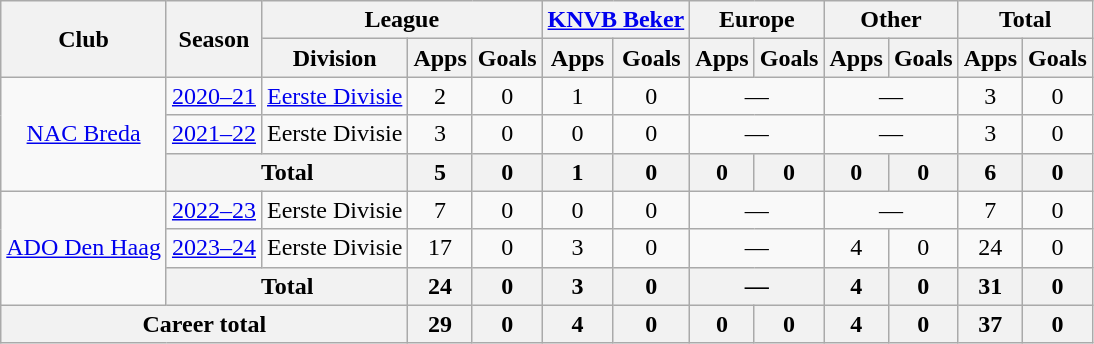<table class="wikitable" style="text-align: center">
<tr>
<th rowspan="2">Club</th>
<th rowspan="2">Season</th>
<th colspan="3">League</th>
<th colspan="2"><a href='#'>KNVB Beker</a></th>
<th colspan="2">Europe</th>
<th colspan="2">Other</th>
<th colspan="2">Total</th>
</tr>
<tr>
<th>Division</th>
<th>Apps</th>
<th>Goals</th>
<th>Apps</th>
<th>Goals</th>
<th>Apps</th>
<th>Goals</th>
<th>Apps</th>
<th>Goals</th>
<th>Apps</th>
<th>Goals</th>
</tr>
<tr>
<td rowspan="3"><a href='#'>NAC Breda</a></td>
<td><a href='#'>2020–21</a></td>
<td><a href='#'>Eerste Divisie</a></td>
<td>2</td>
<td>0</td>
<td>1</td>
<td>0</td>
<td colspan="2">—</td>
<td colspan="2">—</td>
<td>3</td>
<td>0</td>
</tr>
<tr>
<td><a href='#'>2021–22</a></td>
<td>Eerste Divisie</td>
<td>3</td>
<td>0</td>
<td>0</td>
<td>0</td>
<td colspan="2">—</td>
<td colspan="2">—</td>
<td>3</td>
<td>0</td>
</tr>
<tr>
<th colspan="2">Total</th>
<th>5</th>
<th>0</th>
<th>1</th>
<th>0</th>
<th>0</th>
<th>0</th>
<th>0</th>
<th>0</th>
<th>6</th>
<th>0</th>
</tr>
<tr>
<td rowspan="3"><a href='#'>ADO Den Haag</a></td>
<td><a href='#'>2022–23</a></td>
<td>Eerste Divisie</td>
<td>7</td>
<td>0</td>
<td>0</td>
<td>0</td>
<td colspan="2">—</td>
<td colspan="2">—</td>
<td>7</td>
<td>0</td>
</tr>
<tr>
<td><a href='#'>2023–24</a></td>
<td>Eerste Divisie</td>
<td>17</td>
<td>0</td>
<td>3</td>
<td>0</td>
<td colspan="2">—</td>
<td>4</td>
<td>0</td>
<td>24</td>
<td>0</td>
</tr>
<tr>
<th colspan="2">Total</th>
<th>24</th>
<th>0</th>
<th>3</th>
<th>0</th>
<th colspan="2">—</th>
<th>4</th>
<th>0</th>
<th>31</th>
<th>0</th>
</tr>
<tr>
<th colspan="3">Career total</th>
<th>29</th>
<th>0</th>
<th>4</th>
<th>0</th>
<th>0</th>
<th>0</th>
<th>4</th>
<th>0</th>
<th>37</th>
<th>0</th>
</tr>
</table>
